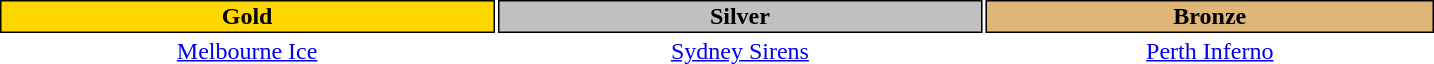<table class="toccolours" style="width:60em;text-align: center;margin:1em auto;">
<tr>
<th style="background:Gold;color:black;border:#000000 1px solid">Gold</th>
<th style="background:Silver;color:black;border:#000000 1px solid">Silver</th>
<th style="background:#deb678;color:black;border:#000000 1px solid">Bronze</th>
</tr>
<tr>
<td> <a href='#'>Melbourne Ice</a></td>
<td> <a href='#'>Sydney Sirens</a></td>
<td> <a href='#'>Perth Inferno</a></td>
</tr>
<tr>
</tr>
</table>
